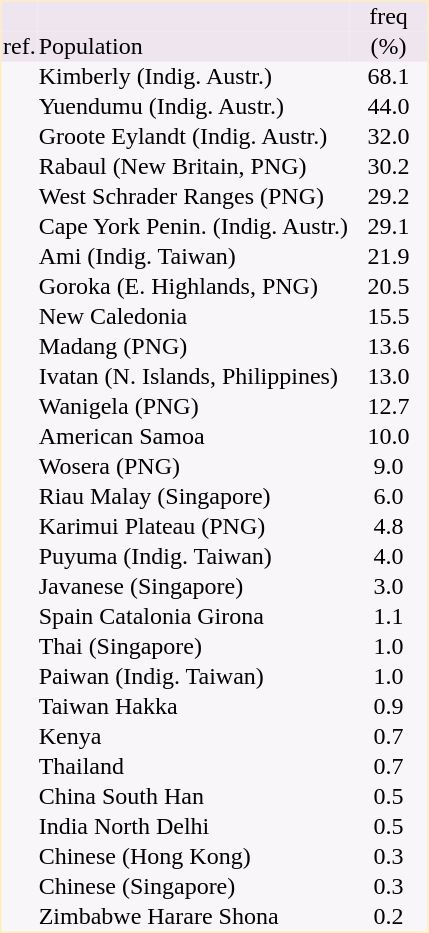<table border="0" cellspacing="0" cellpadding="1" align="right" style="text-align:center; margin-left: 3em;  border:1px #ffeebb solid; background:#f8f6f8; ">
<tr style="background:#efe5ef">
<td></td>
<td></td>
<td>freq</td>
</tr>
<tr style="background:#eee5ef">
<td>ref.</td>
<td align="left">Population</td>
<td style="width:50px">(%)</td>
</tr>
<tr>
<td></td>
<td align="left">Kimberly (Indig. Austr.)</td>
<td>68.1</td>
</tr>
<tr>
<td></td>
<td align="left">Yuendumu (Indig. Austr.)</td>
<td>44.0</td>
</tr>
<tr>
<td></td>
<td align="left">Groote Eylandt (Indig. Austr.)</td>
<td>32.0</td>
</tr>
<tr>
<td></td>
<td align="left">Rabaul (New Britain, PNG)</td>
<td>30.2</td>
</tr>
<tr>
<td></td>
<td align="left">West Schrader Ranges  (PNG)</td>
<td>29.2</td>
</tr>
<tr>
<td></td>
<td align="left">Cape York Penin. (Indig. Austr.)</td>
<td>29.1</td>
</tr>
<tr>
<td></td>
<td align="left">Ami (Indig. Taiwan)</td>
<td>21.9</td>
</tr>
<tr>
<td></td>
<td align="left">Goroka (E. Highlands, PNG)</td>
<td>20.5</td>
</tr>
<tr>
<td></td>
<td align="left">New Caledonia</td>
<td>15.5</td>
</tr>
<tr>
<td></td>
<td align="left">Madang  (PNG)</td>
<td>13.6</td>
</tr>
<tr>
<td></td>
<td align="left">Ivatan (N. Islands, Philippines)</td>
<td>13.0</td>
</tr>
<tr>
<td></td>
<td align="left">Wanigela (PNG)</td>
<td>12.7</td>
</tr>
<tr>
<td></td>
<td align="left">American Samoa</td>
<td>10.0</td>
</tr>
<tr>
<td></td>
<td align="left">Wosera (PNG)</td>
<td>9.0</td>
</tr>
<tr>
<td></td>
<td align="left">Riau Malay (Singapore)</td>
<td>6.0</td>
</tr>
<tr>
<td></td>
<td align="left">Karimui Plateau (PNG)</td>
<td>4.8</td>
</tr>
<tr>
<td></td>
<td align="left">Puyuma (Indig. Taiwan)</td>
<td>4.0</td>
</tr>
<tr>
<td></td>
<td align="left">Javanese (Singapore)</td>
<td>3.0</td>
</tr>
<tr>
<td></td>
<td align="left">Spain Catalonia Girona</td>
<td>1.1</td>
</tr>
<tr>
<td></td>
<td align="left">Thai (Singapore)</td>
<td>1.0</td>
</tr>
<tr>
<td></td>
<td align="left">Paiwan (Indig. Taiwan)</td>
<td>1.0</td>
</tr>
<tr>
<td></td>
<td align="left">Taiwan Hakka</td>
<td>0.9</td>
</tr>
<tr>
<td></td>
<td align="left">Kenya</td>
<td>0.7</td>
</tr>
<tr>
<td></td>
<td align="left">Thailand</td>
<td>0.7</td>
</tr>
<tr>
<td></td>
<td align="left">China South Han</td>
<td>0.5</td>
</tr>
<tr>
<td></td>
<td align="left">India North Delhi</td>
<td>0.5</td>
</tr>
<tr>
<td></td>
<td align="left">Chinese (Hong Kong)</td>
<td>0.3</td>
</tr>
<tr>
<td></td>
<td align="left">Chinese (Singapore)</td>
<td>0.3</td>
</tr>
<tr>
<td></td>
<td align="left">Zimbabwe Harare Shona</td>
<td>0.2</td>
</tr>
</table>
